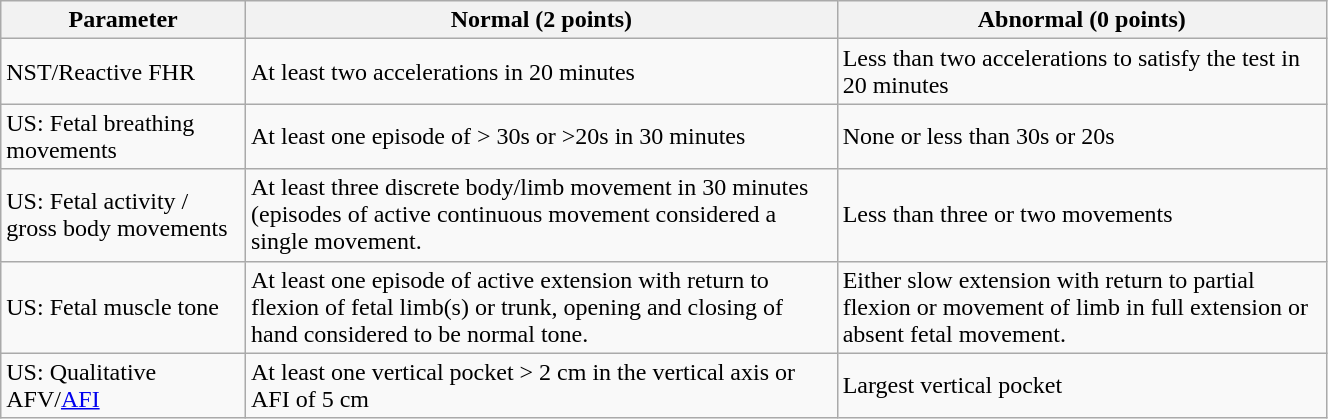<table class=wikitable style="text-align:left" width="70%">
<tr>
<th>Parameter</th>
<th>Normal (2 points)</th>
<th>Abnormal (0 points)</th>
</tr>
<tr>
<td>NST/Reactive FHR</td>
<td>At least two accelerations in 20 minutes</td>
<td>Less than two accelerations to satisfy the test in 20 minutes</td>
</tr>
<tr>
<td>US: Fetal breathing movements</td>
<td>At least one episode of > 30s or >20s in 30 minutes</td>
<td>None or less than 30s or 20s</td>
</tr>
<tr>
<td>US: Fetal activity / gross body movements</td>
<td>At least three discrete body/limb movement in 30 minutes (episodes of active continuous movement considered a single movement.</td>
<td>Less than three or two movements</td>
</tr>
<tr>
<td>US: Fetal muscle tone</td>
<td>At least  one episode of active extension with return to flexion of fetal limb(s) or trunk, opening and closing of hand considered to be normal tone.</td>
<td>Either slow extension with return to partial flexion or movement of limb in full extension or absent fetal movement.</td>
</tr>
<tr>
<td>US: Qualitative AFV/<a href='#'>AFI</a></td>
<td>At least one vertical pocket > 2 cm in the vertical axis or AFI of 5 cm</td>
<td>Largest vertical pocket </= 2 cm, or AFI </= 5 cm</td>
</tr>
</table>
